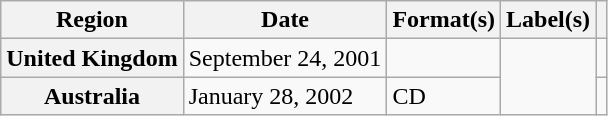<table class="wikitable plainrowheaders">
<tr>
<th scope="col">Region</th>
<th scope="col">Date</th>
<th scope="col">Format(s)</th>
<th scope="col">Label(s)</th>
<th scope="col"></th>
</tr>
<tr>
<th scope="row">United Kingdom</th>
<td>September 24, 2001</td>
<td></td>
<td rowspan="2"></td>
<td></td>
</tr>
<tr>
<th scope="row">Australia</th>
<td>January 28, 2002</td>
<td>CD</td>
<td></td>
</tr>
</table>
